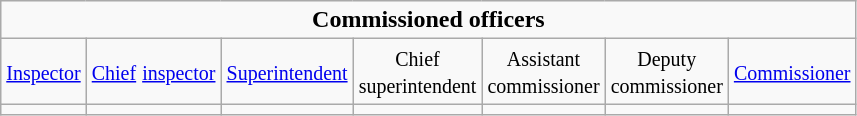<table class="wikitable" style="text-align: center;">
<tr>
<td colspan="7"><strong>Commissioned officers</strong></td>
</tr>
<tr>
<td><small><a href='#'>Inspector</a></small></td>
<td><small><a href='#'>Chief</a></small> <small><a href='#'>inspector</a></small></td>
<td><small><a href='#'>Superintendent</a></small></td>
<td><small>Chief<br> superintendent</small></td>
<td><small>Assistant<br> commissioner</small></td>
<td><small>Deputy<br> commissioner</small></td>
<td><small><a href='#'>Commissioner</a></small></td>
</tr>
<tr>
<td></td>
<td></td>
<td></td>
<td></td>
<td></td>
<td></td>
<td></td>
</tr>
</table>
